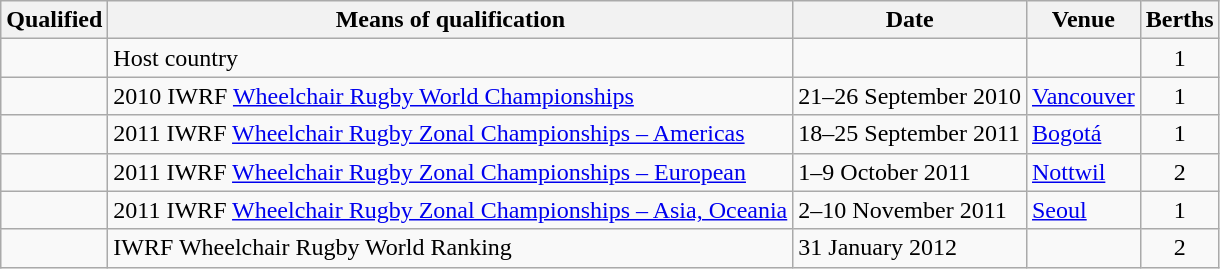<table class="wikitable">
<tr>
<th>Qualified</th>
<th>Means of qualification</th>
<th>Date</th>
<th>Venue</th>
<th>Berths</th>
</tr>
<tr>
<td></td>
<td>Host country</td>
<td></td>
<td></td>
<td align="center">1</td>
</tr>
<tr>
<td></td>
<td>2010 IWRF <a href='#'>Wheelchair Rugby World Championships</a></td>
<td>21–26 September 2010</td>
<td> <a href='#'>Vancouver</a></td>
<td align="center">1</td>
</tr>
<tr>
<td></td>
<td>2011 IWRF <a href='#'>Wheelchair Rugby Zonal Championships – Americas</a></td>
<td>18–25 September 2011</td>
<td> <a href='#'>Bogotá</a></td>
<td align="center">1</td>
</tr>
<tr>
<td><br></td>
<td>2011 IWRF <a href='#'>Wheelchair Rugby Zonal Championships – European</a></td>
<td>1–9 October 2011</td>
<td> <a href='#'>Nottwil</a></td>
<td align="center">2</td>
</tr>
<tr>
<td></td>
<td>2011 IWRF <a href='#'>Wheelchair Rugby Zonal Championships – Asia, Oceania</a></td>
<td>2–10 November 2011</td>
<td> <a href='#'>Seoul</a></td>
<td align="center">1</td>
</tr>
<tr>
<td><br></td>
<td>IWRF Wheelchair Rugby World Ranking</td>
<td>31 January 2012</td>
<td></td>
<td align="center">2</td>
</tr>
</table>
